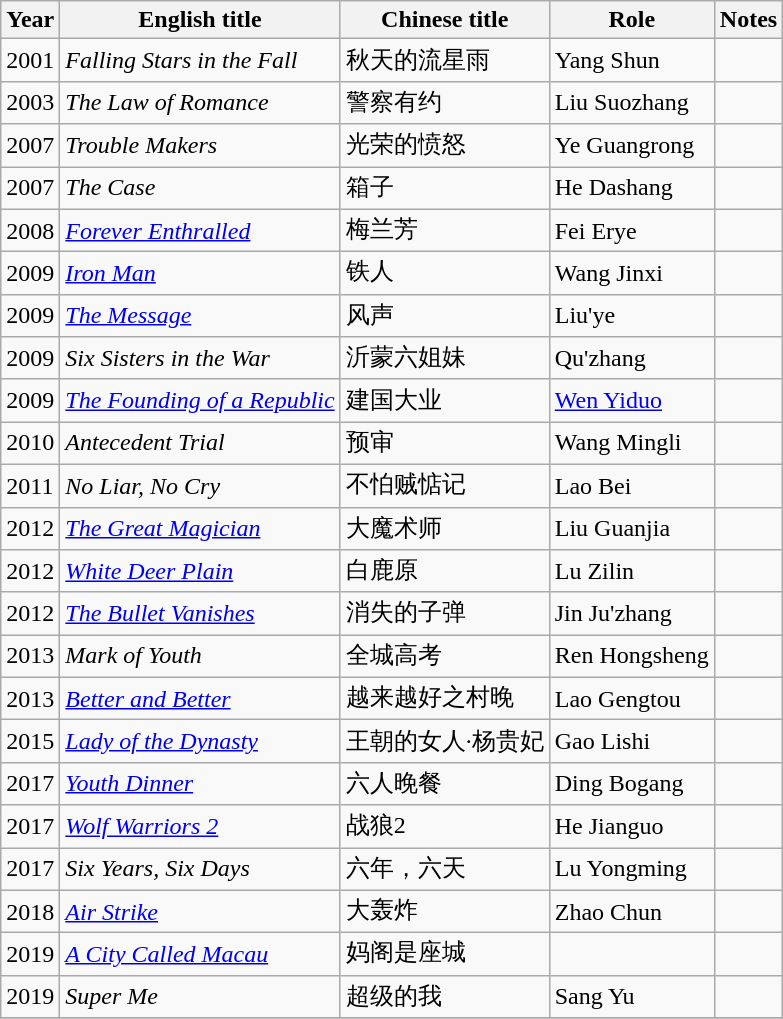<table class="wikitable">
<tr>
<th>Year</th>
<th>English title</th>
<th>Chinese title</th>
<th>Role</th>
<th>Notes</th>
</tr>
<tr>
<td>2001</td>
<td><em>Falling Stars in the Fall</em></td>
<td>秋天的流星雨</td>
<td>Yang Shun</td>
<td></td>
</tr>
<tr>
<td>2003</td>
<td><em>The Law of Romance</em></td>
<td>警察有约</td>
<td>Liu Suozhang</td>
<td></td>
</tr>
<tr>
<td>2007</td>
<td><em>Trouble Makers</em></td>
<td>光荣的愤怒</td>
<td>Ye Guangrong</td>
<td></td>
</tr>
<tr>
<td>2007</td>
<td><em>The Case</em></td>
<td>箱子</td>
<td>He Dashang</td>
<td></td>
</tr>
<tr>
<td>2008</td>
<td><em><a href='#'>Forever Enthralled</a></em></td>
<td>梅兰芳</td>
<td>Fei Erye</td>
<td></td>
</tr>
<tr>
<td>2009</td>
<td><em><a href='#'>Iron Man</a></em></td>
<td>铁人</td>
<td>Wang Jinxi</td>
<td></td>
</tr>
<tr>
<td>2009</td>
<td><em><a href='#'>The Message</a></em></td>
<td>风声</td>
<td>Liu'ye</td>
<td></td>
</tr>
<tr>
<td>2009</td>
<td><em>Six Sisters in the War</em></td>
<td>沂蒙六姐妹</td>
<td>Qu'zhang</td>
<td></td>
</tr>
<tr>
<td>2009</td>
<td><em><a href='#'>The Founding of a Republic</a></em></td>
<td>建国大业</td>
<td><a href='#'>Wen Yiduo</a></td>
<td></td>
</tr>
<tr>
<td>2010</td>
<td><em>Antecedent Trial</em></td>
<td>预审</td>
<td>Wang Mingli</td>
<td></td>
</tr>
<tr>
<td>2011</td>
<td><em>No Liar, No Cry</em></td>
<td>不怕贼惦记</td>
<td>Lao Bei</td>
<td></td>
</tr>
<tr>
<td>2012</td>
<td><em><a href='#'>The Great Magician</a></em></td>
<td>大魔术师</td>
<td>Liu Guanjia</td>
<td></td>
</tr>
<tr>
<td>2012</td>
<td><em><a href='#'>White Deer Plain</a></em></td>
<td>白鹿原</td>
<td>Lu Zilin</td>
<td></td>
</tr>
<tr>
<td>2012</td>
<td><em><a href='#'>The Bullet Vanishes</a></em></td>
<td>消失的子弹</td>
<td>Jin Ju'zhang</td>
<td></td>
</tr>
<tr>
<td>2013</td>
<td><em>Mark of Youth</em></td>
<td>全城高考</td>
<td>Ren Hongsheng</td>
<td></td>
</tr>
<tr>
<td>2013</td>
<td><em><a href='#'>Better and Better</a></em></td>
<td>越来越好之村晚</td>
<td>Lao Gengtou</td>
<td></td>
</tr>
<tr>
<td>2015</td>
<td><em><a href='#'>Lady of the Dynasty</a></em></td>
<td>王朝的女人·杨贵妃</td>
<td>Gao Lishi</td>
<td></td>
</tr>
<tr>
<td>2017</td>
<td><em><a href='#'>Youth Dinner</a></em></td>
<td>六人晚餐</td>
<td>Ding Bogang</td>
<td></td>
</tr>
<tr>
<td>2017</td>
<td><em><a href='#'>Wolf Warriors 2</a></em></td>
<td>战狼2</td>
<td>He Jianguo</td>
<td></td>
</tr>
<tr>
<td>2017</td>
<td><em>Six Years, Six Days</em></td>
<td>六年，六天</td>
<td>Lu Yongming</td>
<td></td>
</tr>
<tr>
<td>2018</td>
<td><em><a href='#'>Air Strike</a></em></td>
<td>大轰炸</td>
<td>Zhao Chun</td>
<td></td>
</tr>
<tr>
<td>2019</td>
<td><em><a href='#'>A City Called Macau</a></em></td>
<td>妈阁是座城</td>
<td></td>
<td></td>
</tr>
<tr>
<td>2019</td>
<td><em>Super Me</em></td>
<td>超级的我</td>
<td>Sang Yu</td>
<td></td>
</tr>
<tr>
</tr>
</table>
